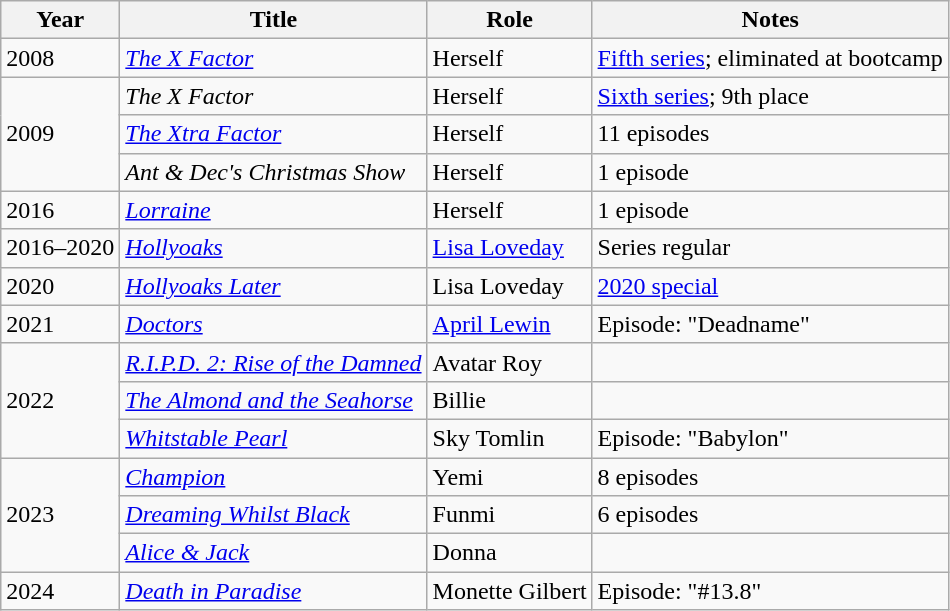<table class="wikitable sortable">
<tr>
<th>Year</th>
<th>Title</th>
<th>Role</th>
<th class="unsortable">Notes</th>
</tr>
<tr>
<td>2008</td>
<td><em><a href='#'>The X Factor</a></em></td>
<td>Herself</td>
<td><a href='#'>Fifth series</a>; eliminated at bootcamp</td>
</tr>
<tr>
<td rowspan="3">2009</td>
<td><em>The X Factor</em></td>
<td>Herself</td>
<td><a href='#'>Sixth series</a>; 9th place</td>
</tr>
<tr>
<td><em><a href='#'>The Xtra Factor</a></em></td>
<td>Herself</td>
<td>11 episodes</td>
</tr>
<tr>
<td><em>Ant & Dec's Christmas Show</em></td>
<td>Herself</td>
<td>1 episode</td>
</tr>
<tr>
<td>2016</td>
<td><em><a href='#'>Lorraine</a></em></td>
<td>Herself</td>
<td>1 episode</td>
</tr>
<tr>
<td>2016–2020</td>
<td><em><a href='#'>Hollyoaks</a></em></td>
<td><a href='#'>Lisa Loveday</a></td>
<td>Series regular</td>
</tr>
<tr>
<td>2020</td>
<td><em><a href='#'>Hollyoaks Later</a></em></td>
<td>Lisa Loveday</td>
<td><a href='#'>2020 special</a></td>
</tr>
<tr>
<td>2021</td>
<td><em><a href='#'>Doctors</a></em></td>
<td><a href='#'>April Lewin</a></td>
<td>Episode: "Deadname"</td>
</tr>
<tr>
<td rowspan="3">2022</td>
<td><em><a href='#'>R.I.P.D. 2: Rise of the Damned</a></em></td>
<td>Avatar Roy</td>
<td></td>
</tr>
<tr>
<td><em><a href='#'>The Almond and the Seahorse</a></em></td>
<td>Billie</td>
<td></td>
</tr>
<tr>
<td><em><a href='#'>Whitstable Pearl</a></em></td>
<td>Sky Tomlin</td>
<td>Episode: "Babylon"</td>
</tr>
<tr>
<td rowspan="3">2023</td>
<td><em><a href='#'>Champion</a></em></td>
<td>Yemi</td>
<td>8 episodes</td>
</tr>
<tr>
<td><em><a href='#'>Dreaming Whilst Black</a></em></td>
<td>Funmi</td>
<td>6 episodes</td>
</tr>
<tr>
<td><em><a href='#'>Alice & Jack</a></em></td>
<td>Donna</td>
<td></td>
</tr>
<tr>
<td>2024</td>
<td><em><a href='#'>Death in Paradise</a></em></td>
<td>Monette Gilbert</td>
<td>Episode: "#13.8"</td>
</tr>
</table>
